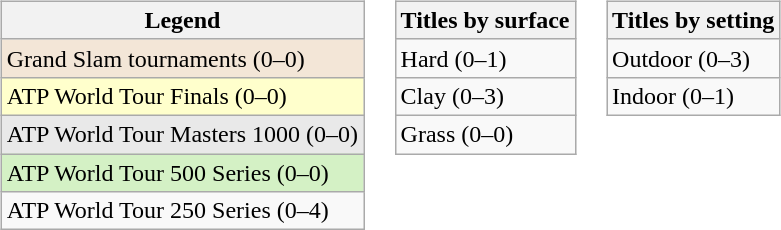<table>
<tr valign="top">
<td><br><table class="wikitable">
<tr>
<th>Legend</th>
</tr>
<tr style="background:#f3e6d7;">
<td>Grand Slam tournaments (0–0)</td>
</tr>
<tr style="background:#ffffcc;">
<td>ATP World Tour Finals (0–0)</td>
</tr>
<tr style="background:#e9e9e9;">
<td>ATP World Tour Masters 1000 (0–0)</td>
</tr>
<tr style="background:#d4f1c5;">
<td>ATP World Tour 500 Series (0–0)</td>
</tr>
<tr>
<td>ATP World Tour 250 Series (0–4)</td>
</tr>
</table>
</td>
<td><br><table class="wikitable">
<tr>
<th>Titles by surface</th>
</tr>
<tr>
<td>Hard (0–1)</td>
</tr>
<tr>
<td>Clay (0–3)</td>
</tr>
<tr>
<td>Grass (0–0)</td>
</tr>
</table>
</td>
<td><br><table class="wikitable">
<tr>
<th>Titles by setting</th>
</tr>
<tr>
<td>Outdoor (0–3)</td>
</tr>
<tr>
<td>Indoor (0–1)</td>
</tr>
</table>
</td>
</tr>
</table>
